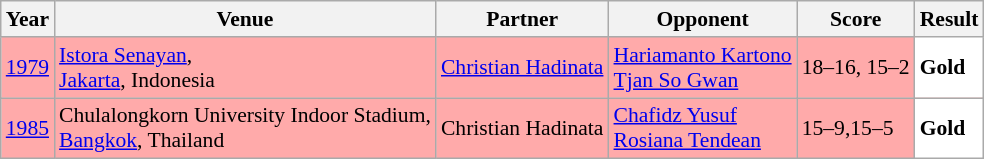<table class="sortable wikitable" style="font-size: 90%;">
<tr>
<th>Year</th>
<th>Venue</th>
<th>Partner</th>
<th>Opponent</th>
<th>Score</th>
<th>Result</th>
</tr>
<tr style="background:#FFAAAA">
<td align="center"><a href='#'>1979</a></td>
<td align="left"><a href='#'>Istora Senayan</a>,<br> <a href='#'>Jakarta</a>, Indonesia</td>
<td align="left"> <a href='#'>Christian Hadinata</a></td>
<td align="left"> <a href='#'>Hariamanto Kartono</a><br> <a href='#'>Tjan So Gwan</a></td>
<td align="left">18–16, 15–2</td>
<td style="text-align:left; background:white"> <strong>Gold</strong></td>
</tr>
<tr style="background:#FFAAAA">
<td align="center"><a href='#'>1985</a></td>
<td align="left">Chulalongkorn University Indoor Stadium,<br> <a href='#'>Bangkok</a>, Thailand</td>
<td align="left"> Christian Hadinata</td>
<td align="left"> <a href='#'>Chafidz Yusuf</a><br> <a href='#'>Rosiana Tendean</a></td>
<td align="left">15–9,15–5</td>
<td style="text-align:left; background:white"> <strong>Gold</strong></td>
</tr>
</table>
